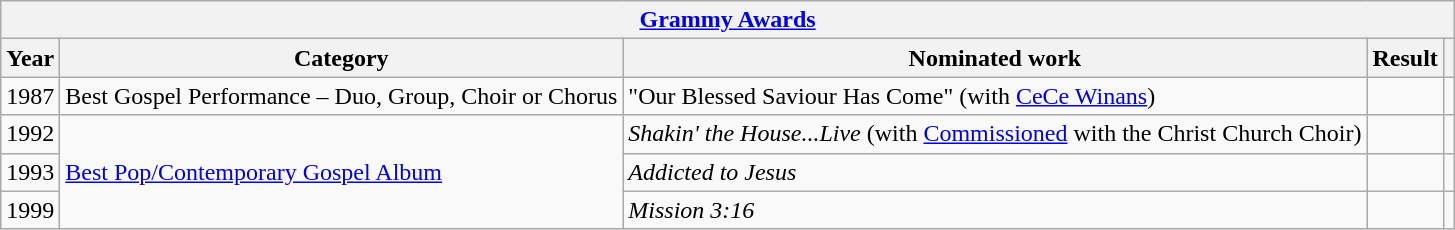<table class="wikitable sortable">
<tr>
<th colspan="5"><a href='#'>Grammy Awards</a></th>
</tr>
<tr>
<th>Year</th>
<th>Category</th>
<th>Nominated work</th>
<th>Result</th>
<th class="unsortable"></th>
</tr>
<tr>
<td>1987</td>
<td>Best Gospel Performance – Duo, Group, Choir or Chorus</td>
<td>"Our Blessed Saviour Has Come" (with <a href='#'>CeCe Winans</a>)</td>
<td></td>
<td></td>
</tr>
<tr>
<td>1992</td>
<td rowspan=3><a href='#'>Best Pop/Contemporary Gospel Album</a></td>
<td><em>Shakin' the House...Live</em> (with <a href='#'>Commissioned</a> with the Christ Church Choir)</td>
<td></td>
<td></td>
</tr>
<tr>
<td>1993</td>
<td><em>Addicted to Jesus</em></td>
<td></td>
<td></td>
</tr>
<tr>
<td>1999</td>
<td><em>Mission 3:16</em></td>
<td></td>
<td></td>
</tr>
</table>
